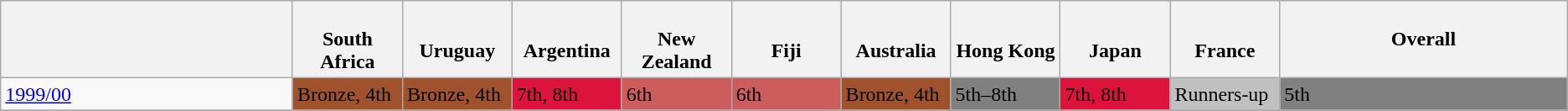<table class="wikitable">
<tr>
<th></th>
<th width=7%> <br> South Africa</th>
<th width=7%> <br> Uruguay</th>
<th width=7%> <br> Argentina</th>
<th width=7%> <br> New Zealand</th>
<th width=7%> <br> Fiji</th>
<th width=7%> <br> Australia</th>
<th width=7%> <br> Hong Kong</th>
<th width=7%> <br> Japan</th>
<th width=7%> <br> France</th>
<th>Overall</th>
</tr>
<tr>
<td><a href='#'>1999/00</a></td>
<td style="background: Sienna;">Bronze, 4th</td>
<td style="background: Sienna;">Bronze, 4th</td>
<td style="background: Crimson;">7th, 8th</td>
<td style="background: indianred;">6th</td>
<td style="background: indianred;">6th</td>
<td style="background: Sienna;">Bronze, 4th</td>
<td style="background: gray;">5th–8th</td>
<td style="background: Crimson;">7th, 8th</td>
<td style="background: silver;">Runners-up</td>
<td style="background: gray;">5th</td>
</tr>
<tr>
</tr>
</table>
